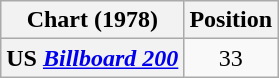<table class="wikitable plainrowheaders" style="text-align:center">
<tr>
<th scope="col">Chart (1978)</th>
<th scope="col">Position</th>
</tr>
<tr>
<th scope="row">US <em><a href='#'>Billboard 200</a></em></th>
<td>33</td>
</tr>
</table>
